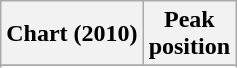<table class="wikitable sortable">
<tr>
<th align="left">Chart (2010)</th>
<th align="left">Peak<br>position</th>
</tr>
<tr>
</tr>
<tr>
</tr>
<tr>
</tr>
<tr>
</tr>
<tr>
</tr>
<tr>
</tr>
<tr>
</tr>
<tr>
</tr>
<tr>
</tr>
<tr>
</tr>
<tr>
</tr>
<tr>
</tr>
<tr>
</tr>
</table>
